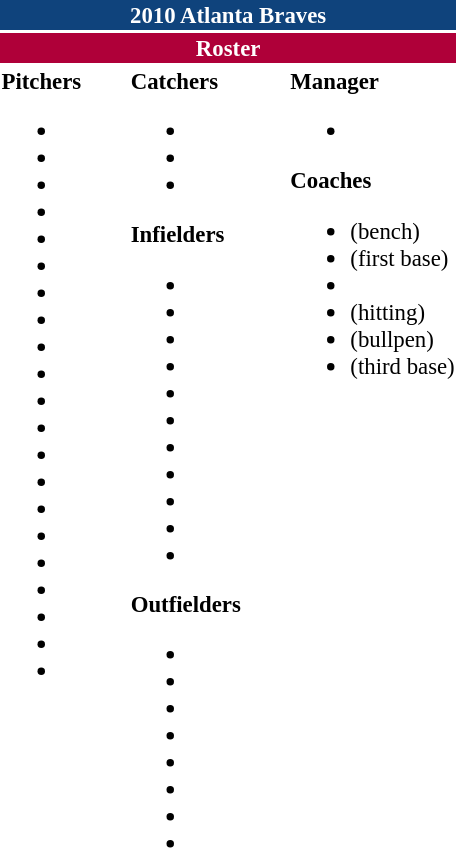<table class="toccolours" style="font-size: 95%;">
<tr>
<th colspan="10" style="background-color: #0f437c; color: #FFFFFF; text-align: center;">2010 Atlanta Braves</th>
</tr>
<tr>
<td colspan="10" style="background-color:#af0039; color: white; text-align: center;"><strong>Roster</strong></td>
</tr>
<tr>
<td valign="top"><strong>Pitchers</strong><br><ul><li></li><li></li><li></li><li></li><li></li><li></li><li></li><li></li><li></li><li></li><li></li><li></li><li></li><li></li><li></li><li></li><li></li><li></li><li></li><li></li><li></li></ul></td>
<td width="25px"></td>
<td valign="top"><strong>Catchers</strong><br><ul><li></li><li></li><li></li></ul><strong>Infielders</strong><ul><li></li><li></li><li></li><li></li><li></li><li></li><li></li><li></li><li></li><li></li><li></li></ul><strong>Outfielders</strong><ul><li></li><li></li><li></li><li></li><li></li><li></li><li></li><li></li></ul></td>
<td width="25px"></td>
<td valign="top"><strong>Manager</strong><br><ul><li></li></ul><strong>Coaches</strong><ul><li> (bench)</li><li> (first base)</li><li></li><li> (hitting)</li><li> (bullpen)</li><li> (third base)</li></ul></td>
</tr>
</table>
